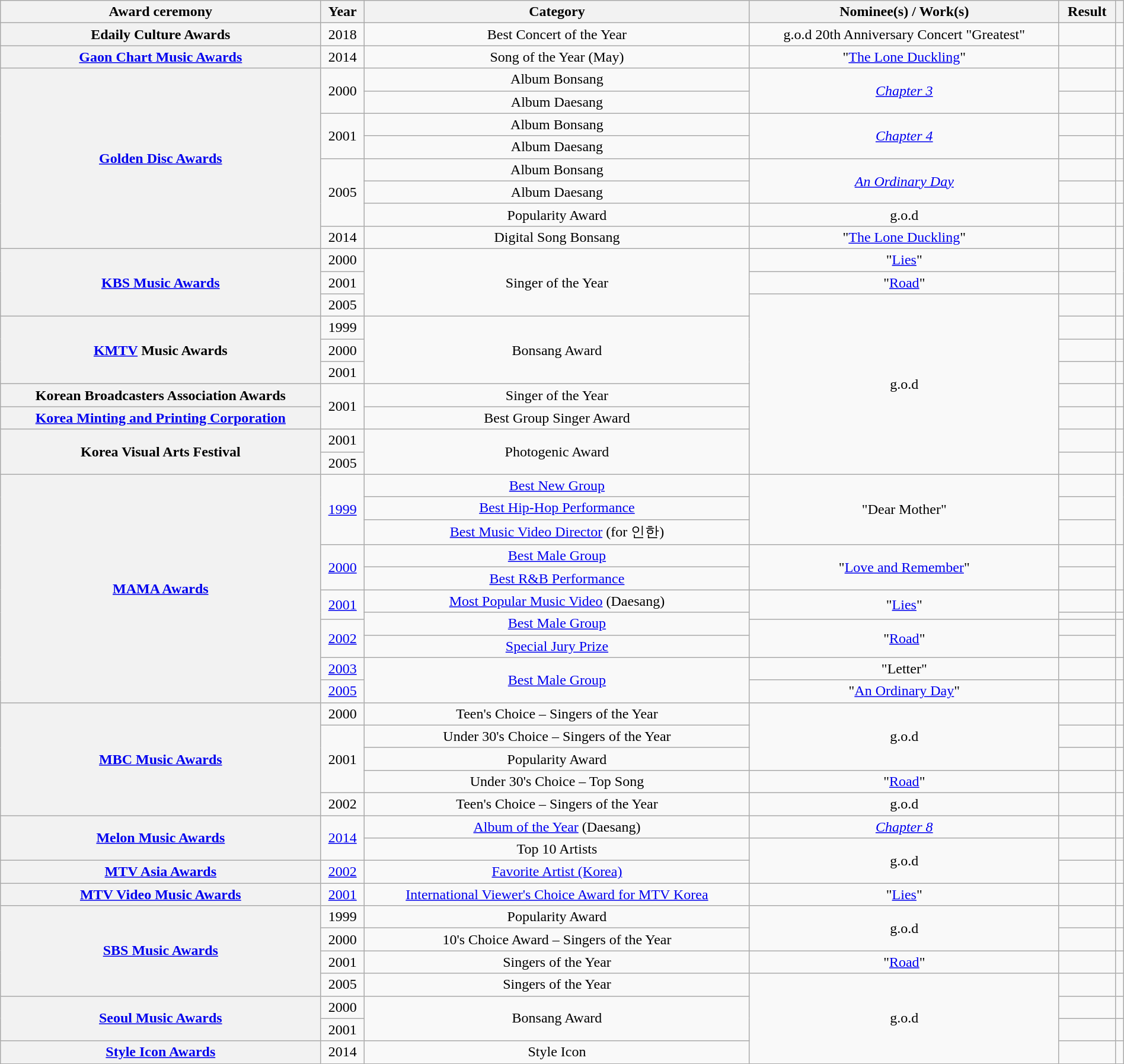<table class="wikitable sortable plainrowheaders" style="text-align:center; width:100%">
<tr>
<th scope="col">Award ceremony</th>
<th scope="col">Year</th>
<th scope="col">Category</th>
<th scope="col">Nominee(s) / Work(s)</th>
<th scope="col">Result</th>
<th scope="col" class="unsortable" scope="col"></th>
</tr>
<tr>
<th scope="row">Edaily Culture Awards</th>
<td>2018</td>
<td>Best Concert of the Year</td>
<td>g.o.d 20th Anniversary Concert "Greatest"</td>
<td></td>
<td></td>
</tr>
<tr>
<th scope="row"><a href='#'>Gaon Chart Music Awards</a></th>
<td>2014</td>
<td>Song of the Year (May)</td>
<td>"<a href='#'>The Lone Duckling</a>"</td>
<td></td>
<td></td>
</tr>
<tr>
<th rowspan="8" scope="row"><a href='#'>Golden Disc Awards</a></th>
<td rowspan="2">2000</td>
<td>Album Bonsang</td>
<td rowspan="2"><em><a href='#'>Chapter 3</a></em></td>
<td></td>
<td></td>
</tr>
<tr>
<td>Album Daesang</td>
<td></td>
<td></td>
</tr>
<tr>
<td rowspan="2">2001</td>
<td>Album Bonsang</td>
<td rowspan="2"><em><a href='#'>Chapter 4</a></em></td>
<td></td>
<td></td>
</tr>
<tr>
<td>Album Daesang</td>
<td></td>
<td></td>
</tr>
<tr>
<td rowspan="3">2005</td>
<td>Album Bonsang</td>
<td rowspan="2"><em><a href='#'>An Ordinary Day</a></em></td>
<td></td>
<td></td>
</tr>
<tr>
<td>Album Daesang</td>
<td></td>
<td></td>
</tr>
<tr>
<td>Popularity Award</td>
<td>g.o.d</td>
<td></td>
<td></td>
</tr>
<tr>
<td>2014</td>
<td>Digital Song Bonsang</td>
<td>"<a href='#'>The Lone Duckling</a>"</td>
<td></td>
<td></td>
</tr>
<tr>
<th scope="row" rowspan="3"><a href='#'>KBS Music Awards</a></th>
<td>2000</td>
<td rowspan="3">Singer of the Year</td>
<td>"<a href='#'>Lies</a>"</td>
<td></td>
<td rowspan="2"></td>
</tr>
<tr>
<td>2001</td>
<td>"<a href='#'>Road</a>"</td>
<td></td>
</tr>
<tr>
<td>2005</td>
<td rowspan="8">g.o.d</td>
<td></td>
<td></td>
</tr>
<tr>
<th scope="row" rowspan="3"><a href='#'>KMTV</a> Music Awards</th>
<td>1999</td>
<td rowspan="3">Bonsang Award</td>
<td></td>
<td></td>
</tr>
<tr>
<td>2000</td>
<td></td>
<td></td>
</tr>
<tr>
<td>2001</td>
<td></td>
<td></td>
</tr>
<tr>
<th scope="row">Korean Broadcasters Association Awards</th>
<td rowspan="2">2001</td>
<td>Singer of the Year</td>
<td></td>
<td></td>
</tr>
<tr>
<th scope="row"><a href='#'>Korea Minting and Printing Corporation</a></th>
<td>Best Group Singer Award</td>
<td></td>
<td></td>
</tr>
<tr>
<th scope="row" rowspan="2">Korea Visual Arts Festival</th>
<td>2001</td>
<td rowspan="2">Photogenic Award</td>
<td></td>
<td></td>
</tr>
<tr>
<td>2005</td>
<td></td>
<td></td>
</tr>
<tr>
<th rowspan="11" scope="row"><a href='#'>MAMA Awards</a></th>
<td rowspan="3"><a href='#'>1999</a></td>
<td><a href='#'>Best New Group</a></td>
<td rowspan="3">"Dear Mother"</td>
<td></td>
<td rowspan="3"></td>
</tr>
<tr>
<td><a href='#'>Best Hip-Hop Performance</a></td>
<td></td>
</tr>
<tr>
<td><a href='#'>Best Music Video Director</a> (for 인한)</td>
<td></td>
</tr>
<tr>
<td rowspan="2"><a href='#'>2000</a></td>
<td><a href='#'>Best Male Group</a></td>
<td rowspan="2">"<a href='#'>Love and Remember</a>"</td>
<td></td>
<td rowspan="2"></td>
</tr>
<tr>
<td><a href='#'>Best R&B Performance</a></td>
<td></td>
</tr>
<tr>
<td rowspan="2"><a href='#'>2001</a></td>
<td><a href='#'>Most Popular Music Video</a> (Daesang)</td>
<td rowspan="2">"<a href='#'>Lies</a>"</td>
<td></td>
<td></td>
</tr>
<tr>
<td rowspan="2"><a href='#'>Best Male Group</a></td>
<td></td>
<td></td>
</tr>
<tr>
<td rowspan="2"><a href='#'>2002</a></td>
<td rowspan="2">"<a href='#'>Road</a>"</td>
<td></td>
<td rowspan="2"></td>
</tr>
<tr>
<td><a href='#'>Special Jury Prize</a></td>
<td></td>
</tr>
<tr>
<td><a href='#'>2003</a></td>
<td rowspan="2"><a href='#'>Best Male Group</a></td>
<td>"Letter"</td>
<td></td>
<td></td>
</tr>
<tr>
<td><a href='#'>2005</a></td>
<td>"<a href='#'>An Ordinary Day</a>"</td>
<td></td>
<td></td>
</tr>
<tr>
<th scope="row" rowspan="5"><a href='#'>MBC Music Awards</a></th>
<td>2000</td>
<td>Teen's Choice – Singers of the Year</td>
<td rowspan="3">g.o.d</td>
<td></td>
<td></td>
</tr>
<tr>
<td rowspan="3">2001</td>
<td>Under 30's Choice – Singers of the Year</td>
<td></td>
<td></td>
</tr>
<tr>
<td>Popularity Award</td>
<td></td>
<td></td>
</tr>
<tr>
<td>Under 30's Choice – Top Song</td>
<td>"<a href='#'>Road</a>"</td>
<td></td>
<td></td>
</tr>
<tr>
<td>2002</td>
<td>Teen's Choice – Singers of the Year</td>
<td>g.o.d</td>
<td></td>
<td></td>
</tr>
<tr>
<th rowspan="2" scope="row"><a href='#'>Melon Music Awards</a></th>
<td rowspan="2"><a href='#'>2014</a></td>
<td><a href='#'>Album of the Year</a> (Daesang)</td>
<td><em><a href='#'>Chapter 8</a></em></td>
<td></td>
<td></td>
</tr>
<tr>
<td>Top 10 Artists</td>
<td rowspan="2">g.o.d</td>
<td></td>
<td></td>
</tr>
<tr>
<th scope="row"><a href='#'>MTV Asia Awards</a></th>
<td><a href='#'>2002</a></td>
<td><a href='#'>Favorite Artist (Korea)</a></td>
<td></td>
<td></td>
</tr>
<tr>
<th scope="row"><a href='#'>MTV Video Music Awards</a></th>
<td><a href='#'>2001</a></td>
<td><a href='#'>International Viewer's Choice Award for MTV Korea</a></td>
<td>"<a href='#'>Lies</a>"</td>
<td></td>
<td></td>
</tr>
<tr>
<th rowspan="4" scope="row"><a href='#'>SBS Music Awards</a></th>
<td>1999</td>
<td>Popularity Award</td>
<td rowspan="2">g.o.d</td>
<td></td>
<td></td>
</tr>
<tr>
<td>2000</td>
<td>10's Choice Award – Singers of the Year</td>
<td></td>
<td></td>
</tr>
<tr>
<td>2001</td>
<td>Singers of the Year</td>
<td>"<a href='#'>Road</a>"</td>
<td></td>
<td></td>
</tr>
<tr>
<td>2005</td>
<td>Singers of the Year</td>
<td rowspan="4">g.o.d</td>
<td></td>
<td></td>
</tr>
<tr>
<th rowspan="2" scope="row"><a href='#'>Seoul Music Awards</a></th>
<td>2000</td>
<td rowspan="2">Bonsang Award</td>
<td></td>
<td></td>
</tr>
<tr>
<td>2001</td>
<td></td>
<td></td>
</tr>
<tr>
<th scope="row"><a href='#'>Style Icon Awards</a></th>
<td>2014</td>
<td>Style Icon</td>
<td></td>
<td></td>
</tr>
</table>
